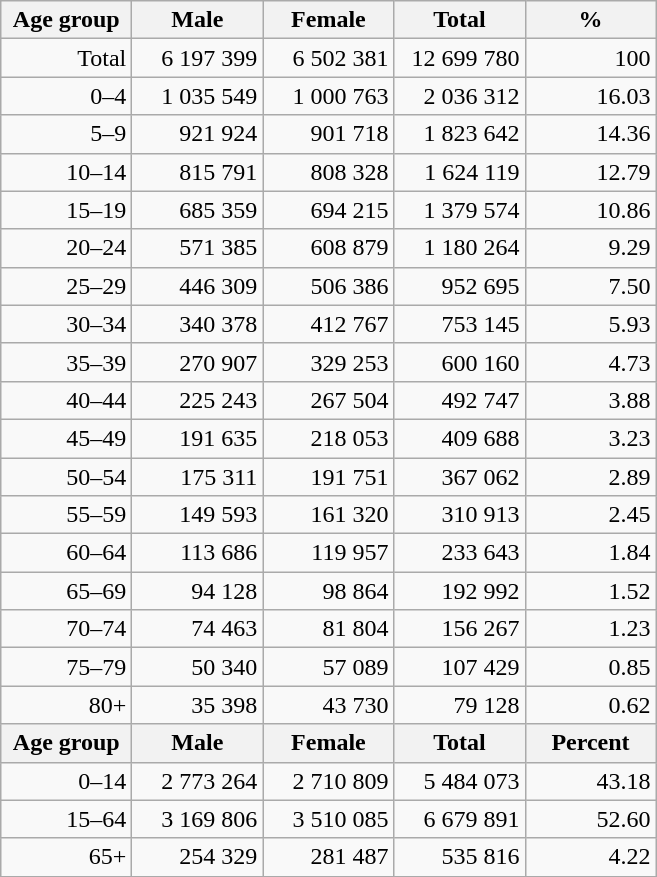<table class="wikitable">
<tr>
<th width="80pt">Age group</th>
<th width="80pt">Male</th>
<th width="80pt">Female</th>
<th width="80pt">Total</th>
<th width="80pt">%</th>
</tr>
<tr>
<td align="right">Total</td>
<td align="right">6 197 399</td>
<td align="right">6 502 381</td>
<td align="right">12 699 780</td>
<td align="right">100</td>
</tr>
<tr>
<td align="right">0–4</td>
<td align="right">1 035 549</td>
<td align="right">1 000 763</td>
<td align="right">2 036 312</td>
<td align="right">16.03</td>
</tr>
<tr>
<td align="right">5–9</td>
<td align="right">921 924</td>
<td align="right">901 718</td>
<td align="right">1 823 642</td>
<td align="right">14.36</td>
</tr>
<tr>
<td align="right">10–14</td>
<td align="right">815 791</td>
<td align="right">808 328</td>
<td align="right">1 624 119</td>
<td align="right">12.79</td>
</tr>
<tr>
<td align="right">15–19</td>
<td align="right">685 359</td>
<td align="right">694 215</td>
<td align="right">1 379 574</td>
<td align="right">10.86</td>
</tr>
<tr>
<td align="right">20–24</td>
<td align="right">571 385</td>
<td align="right">608 879</td>
<td align="right">1 180 264</td>
<td align="right">9.29</td>
</tr>
<tr>
<td align="right">25–29</td>
<td align="right">446 309</td>
<td align="right">506 386</td>
<td align="right">952 695</td>
<td align="right">7.50</td>
</tr>
<tr>
<td align="right">30–34</td>
<td align="right">340 378</td>
<td align="right">412 767</td>
<td align="right">753 145</td>
<td align="right">5.93</td>
</tr>
<tr>
<td align="right">35–39</td>
<td align="right">270 907</td>
<td align="right">329 253</td>
<td align="right">600 160</td>
<td align="right">4.73</td>
</tr>
<tr>
<td align="right">40–44</td>
<td align="right">225 243</td>
<td align="right">267 504</td>
<td align="right">492 747</td>
<td align="right">3.88</td>
</tr>
<tr>
<td align="right">45–49</td>
<td align="right">191 635</td>
<td align="right">218 053</td>
<td align="right">409 688</td>
<td align="right">3.23</td>
</tr>
<tr>
<td align="right">50–54</td>
<td align="right">175 311</td>
<td align="right">191 751</td>
<td align="right">367 062</td>
<td align="right">2.89</td>
</tr>
<tr>
<td align="right">55–59</td>
<td align="right">149 593</td>
<td align="right">161 320</td>
<td align="right">310 913</td>
<td align="right">2.45</td>
</tr>
<tr>
<td align="right">60–64</td>
<td align="right">113 686</td>
<td align="right">119 957</td>
<td align="right">233 643</td>
<td align="right">1.84</td>
</tr>
<tr>
<td align="right">65–69</td>
<td align="right">94 128</td>
<td align="right">98 864</td>
<td align="right">192 992</td>
<td align="right">1.52</td>
</tr>
<tr>
<td align="right">70–74</td>
<td align="right">74 463</td>
<td align="right">81 804</td>
<td align="right">156 267</td>
<td align="right">1.23</td>
</tr>
<tr>
<td align="right">75–79</td>
<td align="right">50 340</td>
<td align="right">57 089</td>
<td align="right">107 429</td>
<td align="right">0.85</td>
</tr>
<tr>
<td align="right">80+</td>
<td align="right">35 398</td>
<td align="right">43 730</td>
<td align="right">79 128</td>
<td align="right">0.62</td>
</tr>
<tr>
<th width="50">Age group</th>
<th width="80pt">Male</th>
<th width="80">Female</th>
<th width="80">Total</th>
<th width="50">Percent</th>
</tr>
<tr>
<td align="right">0–14</td>
<td align="right">2 773 264</td>
<td align="right">2 710 809</td>
<td align="right">5 484 073</td>
<td align="right">43.18</td>
</tr>
<tr>
<td align="right">15–64</td>
<td align="right">3 169 806</td>
<td align="right">3 510 085</td>
<td align="right">6 679 891</td>
<td align="right">52.60</td>
</tr>
<tr>
<td align="right">65+</td>
<td align="right">254 329</td>
<td align="right">281 487</td>
<td align="right">535 816</td>
<td align="right">4.22</td>
</tr>
<tr>
</tr>
</table>
